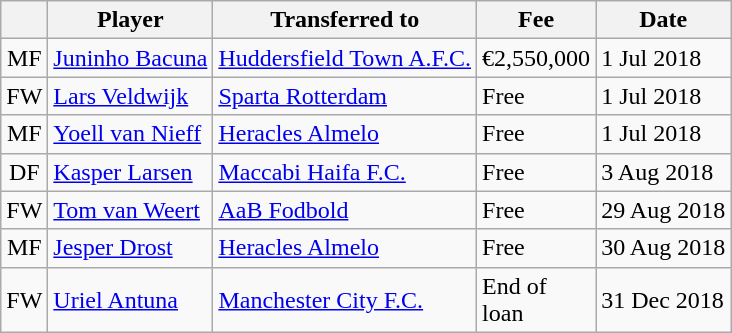<table class="wikitable plainrowheaders sortable">
<tr>
<th></th>
<th scope="col">Player</th>
<th>Transferred to</th>
<th style="width: 65px;">Fee</th>
<th scope="col">Date</th>
</tr>
<tr>
<td align="center">MF</td>
<td> <a href='#'>Juninho Bacuna</a></td>
<td> <a href='#'>Huddersfield Town A.F.C.</a></td>
<td>€2,550,000</td>
<td>1 Jul 2018</td>
</tr>
<tr>
<td align="center">FW</td>
<td> <a href='#'>Lars Veldwijk</a></td>
<td> <a href='#'>Sparta Rotterdam</a></td>
<td>Free</td>
<td>1 Jul 2018</td>
</tr>
<tr>
<td align="center">MF</td>
<td> <a href='#'>Yoell van Nieff</a></td>
<td> <a href='#'>Heracles Almelo</a></td>
<td>Free</td>
<td>1 Jul 2018</td>
</tr>
<tr>
<td align="center">DF</td>
<td> <a href='#'>Kasper Larsen</a></td>
<td> <a href='#'>Maccabi Haifa F.C.</a></td>
<td>Free</td>
<td>3 Aug 2018</td>
</tr>
<tr>
<td align="center">FW</td>
<td> <a href='#'>Tom van Weert</a></td>
<td> <a href='#'>AaB Fodbold</a></td>
<td>Free</td>
<td>29 Aug 2018</td>
</tr>
<tr>
<td align="center">MF</td>
<td> <a href='#'>Jesper Drost</a></td>
<td> <a href='#'>Heracles Almelo</a></td>
<td>Free</td>
<td>30 Aug 2018</td>
</tr>
<tr>
<td align="center">FW</td>
<td> <a href='#'>Uriel Antuna</a></td>
<td> <a href='#'>Manchester City F.C.</a></td>
<td>End of loan</td>
<td>31 Dec 2018</td>
</tr>
</table>
